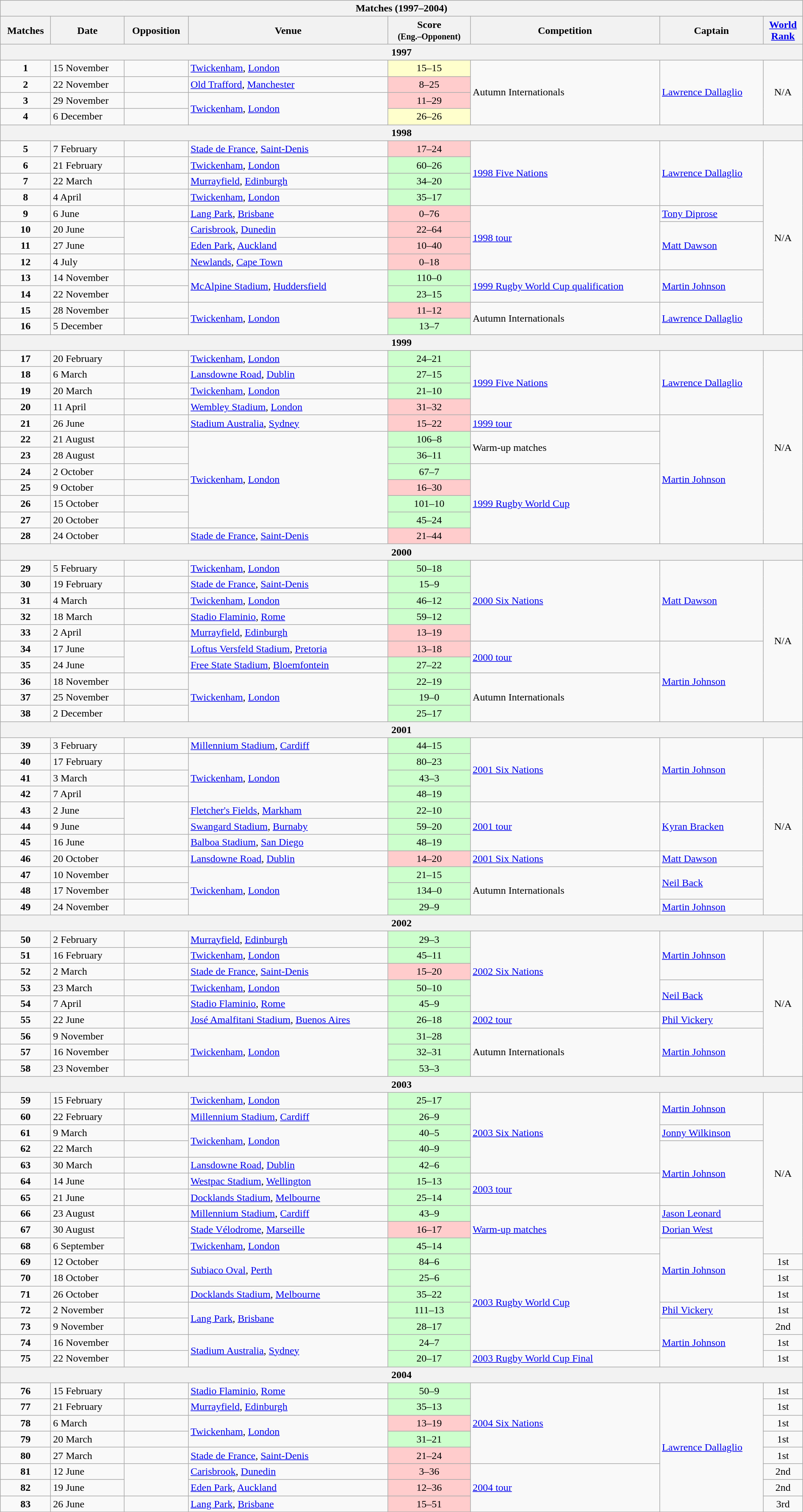<table class="wikitable collapsible collapsed" style="width:100%">
<tr>
<th colspan=8>Matches (1997–2004)</th>
</tr>
<tr>
<th>Matches</th>
<th>Date</th>
<th>Opposition</th>
<th>Venue</th>
<th>Score<br><small>(Eng.–Opponent)</small></th>
<th>Competition</th>
<th>Captain</th>
<th><a href='#'>World <br> Rank</a></th>
</tr>
<tr>
<th colspan=8>1997</th>
</tr>
<tr>
<td align=center><strong>1</strong></td>
<td>15 November</td>
<td></td>
<td><a href='#'>Twickenham</a>, <a href='#'>London</a></td>
<td style="text-align:center; background:#ffc;">15–15</td>
<td rowspan=4>Autumn Internationals</td>
<td rowspan=4><a href='#'>Lawrence Dallaglio</a></td>
<td rowspan="4" style="text-align:center;">N/A</td>
</tr>
<tr>
<td align=center><strong>2</strong></td>
<td>22 November</td>
<td></td>
<td><a href='#'>Old Trafford</a>, <a href='#'>Manchester</a></td>
<td style="text-align:center; background:#fcc;">8–25</td>
</tr>
<tr>
<td align=center><strong>3</strong></td>
<td>29 November</td>
<td></td>
<td rowspan=2><a href='#'>Twickenham</a>, <a href='#'>London</a></td>
<td style="text-align:center; background:#fcc;">11–29</td>
</tr>
<tr>
<td align=center><strong>4</strong></td>
<td>6 December</td>
<td></td>
<td style="text-align:center; background:#ffc;">26–26</td>
</tr>
<tr>
<th colspan=8>1998</th>
</tr>
<tr>
<td align=center><strong>5</strong></td>
<td>7 February</td>
<td></td>
<td><a href='#'>Stade de France</a>, <a href='#'>Saint-Denis</a></td>
<td style="text-align:center; background:#fcc;">17–24</td>
<td rowspan=4><a href='#'>1998 Five Nations</a></td>
<td rowspan=4><a href='#'>Lawrence Dallaglio</a></td>
<td rowspan="12" style="text-align:center;">N/A</td>
</tr>
<tr>
<td align=center><strong>6</strong></td>
<td>21 February</td>
<td></td>
<td><a href='#'>Twickenham</a>, <a href='#'>London</a></td>
<td style="text-align:center; background:#cfc;">60–26</td>
</tr>
<tr>
<td align=center><strong>7</strong></td>
<td>22 March</td>
<td></td>
<td><a href='#'>Murrayfield</a>, <a href='#'>Edinburgh</a></td>
<td style="text-align:center; background:#cfc;">34–20</td>
</tr>
<tr>
<td align=center><strong>8</strong></td>
<td>4 April</td>
<td></td>
<td><a href='#'>Twickenham</a>, <a href='#'>London</a></td>
<td style="text-align:center; background:#cfc;">35–17</td>
</tr>
<tr>
<td align=center><strong>9</strong></td>
<td>6 June</td>
<td></td>
<td><a href='#'>Lang Park</a>, <a href='#'>Brisbane</a></td>
<td style="text-align:center; background:#fcc;">0–76</td>
<td rowspan=4><a href='#'>1998 tour</a></td>
<td><a href='#'>Tony Diprose</a></td>
</tr>
<tr>
<td align=center><strong>10</strong></td>
<td>20 June</td>
<td rowspan=2></td>
<td><a href='#'>Carisbrook</a>, <a href='#'>Dunedin</a></td>
<td style="text-align:center; background:#fcc;">22–64</td>
<td rowspan=3><a href='#'>Matt Dawson</a></td>
</tr>
<tr>
<td align=center><strong>11</strong></td>
<td>27 June</td>
<td><a href='#'>Eden Park</a>, <a href='#'>Auckland</a></td>
<td style="text-align:center; background:#fcc;">10–40</td>
</tr>
<tr>
<td align=center><strong>12</strong></td>
<td>4 July</td>
<td></td>
<td><a href='#'>Newlands</a>, <a href='#'>Cape Town</a></td>
<td style="text-align:center; background:#fcc;">0–18</td>
</tr>
<tr>
<td align=center><strong>13</strong></td>
<td>14 November</td>
<td></td>
<td rowspan=2><a href='#'>McAlpine Stadium</a>, <a href='#'>Huddersfield</a></td>
<td style="text-align:center; background:#cfc;">110–0</td>
<td rowspan=2><a href='#'>1999 Rugby World Cup qualification</a></td>
<td rowspan=2><a href='#'>Martin Johnson</a></td>
</tr>
<tr>
<td align=center><strong>14</strong></td>
<td>22 November</td>
<td></td>
<td style="text-align:center; background:#cfc;">23–15</td>
</tr>
<tr>
<td align=center><strong>15</strong></td>
<td>28 November</td>
<td></td>
<td rowspan=2><a href='#'>Twickenham</a>, <a href='#'>London</a></td>
<td style="text-align:center; background:#fcc;">11–12</td>
<td rowspan=2>Autumn Internationals</td>
<td rowspan=2><a href='#'>Lawrence Dallaglio</a></td>
</tr>
<tr>
<td align=center><strong>16</strong></td>
<td>5 December</td>
<td></td>
<td style="text-align:center; background:#cfc;">13–7</td>
</tr>
<tr>
<th colspan=8>1999</th>
</tr>
<tr>
<td align=center><strong>17</strong></td>
<td>20 February</td>
<td></td>
<td><a href='#'>Twickenham</a>, <a href='#'>London</a></td>
<td style="text-align:center; background:#cfc;">24–21</td>
<td rowspan=4><a href='#'>1999 Five Nations</a></td>
<td rowspan=4><a href='#'>Lawrence Dallaglio</a></td>
<td rowspan="12" style="text-align:center;">N/A</td>
</tr>
<tr>
<td align=center><strong>18</strong></td>
<td>6 March</td>
<td></td>
<td><a href='#'>Lansdowne Road</a>, <a href='#'>Dublin</a></td>
<td style="text-align:center; background:#cfc;">27–15</td>
</tr>
<tr>
<td align=center><strong>19</strong></td>
<td>20 March</td>
<td></td>
<td><a href='#'>Twickenham</a>, <a href='#'>London</a></td>
<td style="text-align:center; background:#cfc;">21–10</td>
</tr>
<tr>
<td align=center><strong>20</strong></td>
<td>11 April</td>
<td></td>
<td><a href='#'>Wembley Stadium</a>, <a href='#'>London</a></td>
<td style="text-align:center; background:#fcc;">31–32</td>
</tr>
<tr>
<td align=center><strong>21</strong></td>
<td>26 June</td>
<td></td>
<td><a href='#'>Stadium Australia</a>, <a href='#'>Sydney</a></td>
<td style="text-align:center; background:#fcc;">15–22</td>
<td><a href='#'>1999 tour</a></td>
<td rowspan=8><a href='#'>Martin Johnson</a></td>
</tr>
<tr>
<td align=center><strong>22</strong></td>
<td>21 August</td>
<td></td>
<td rowspan=6><a href='#'>Twickenham</a>, <a href='#'>London</a></td>
<td style="text-align:center; background:#cfc;">106–8</td>
<td rowspan=2>Warm-up matches</td>
</tr>
<tr>
<td align=center><strong>23</strong></td>
<td>28 August</td>
<td></td>
<td style="text-align:center; background:#cfc;">36–11</td>
</tr>
<tr>
<td align=center><strong>24</strong></td>
<td>2 October</td>
<td></td>
<td style="text-align:center; background:#cfc;">67–7</td>
<td rowspan=5><a href='#'>1999 Rugby World Cup</a></td>
</tr>
<tr>
<td align=center><strong>25</strong></td>
<td>9 October</td>
<td></td>
<td style="text-align:center; background:#fcc;">16–30</td>
</tr>
<tr>
<td align=center><strong>26</strong></td>
<td>15 October</td>
<td></td>
<td style="text-align:center; background:#cfc;">101–10</td>
</tr>
<tr>
<td align=center><strong>27</strong></td>
<td>20 October</td>
<td></td>
<td style="text-align:center; background:#cfc;">45–24</td>
</tr>
<tr>
<td align=center><strong>28</strong></td>
<td>24 October</td>
<td></td>
<td><a href='#'>Stade de France</a>, <a href='#'>Saint-Denis</a></td>
<td style="text-align:center; background:#fcc;">21–44</td>
</tr>
<tr>
<th colspan=8>2000</th>
</tr>
<tr>
<td align=center><strong>29</strong></td>
<td>5 February</td>
<td></td>
<td><a href='#'>Twickenham</a>, <a href='#'>London</a></td>
<td style="text-align:center; background:#cfc;">50–18</td>
<td rowspan=5><a href='#'>2000 Six Nations</a></td>
<td rowspan=5><a href='#'>Matt Dawson</a></td>
<td rowspan="10" style="text-align:center;">N/A</td>
</tr>
<tr>
<td align=center><strong>30</strong></td>
<td>19 February</td>
<td></td>
<td><a href='#'>Stade de France</a>, <a href='#'>Saint-Denis</a></td>
<td style="text-align:center; background:#cfc;">15–9</td>
</tr>
<tr>
<td align=center><strong>31</strong></td>
<td>4 March</td>
<td></td>
<td><a href='#'>Twickenham</a>, <a href='#'>London</a></td>
<td style="text-align:center; background:#cfc;">46–12</td>
</tr>
<tr>
<td align=center><strong>32</strong></td>
<td>18 March</td>
<td></td>
<td><a href='#'>Stadio Flaminio</a>, <a href='#'>Rome</a></td>
<td style="text-align:center; background:#cfc;">59–12</td>
</tr>
<tr>
<td align=center><strong>33</strong></td>
<td>2 April</td>
<td></td>
<td><a href='#'>Murrayfield</a>, <a href='#'>Edinburgh</a></td>
<td style="text-align:center; background:#fcc;">13–19</td>
</tr>
<tr>
<td align=center><strong>34</strong></td>
<td>17 June</td>
<td rowspan=2></td>
<td><a href='#'>Loftus Versfeld Stadium</a>, <a href='#'>Pretoria</a></td>
<td style="text-align:center; background:#fcc;">13–18</td>
<td rowspan=2><a href='#'>2000 tour</a></td>
<td rowspan=5><a href='#'>Martin Johnson</a></td>
</tr>
<tr>
<td align=center><strong>35</strong></td>
<td>24 June</td>
<td><a href='#'>Free State Stadium</a>, <a href='#'>Bloemfontein</a></td>
<td style="text-align:center; background:#cfc;">27–22</td>
</tr>
<tr>
<td align=center><strong>36</strong></td>
<td>18 November</td>
<td></td>
<td rowspan=3><a href='#'>Twickenham</a>, <a href='#'>London</a></td>
<td style="text-align:center; background:#cfc;">22–19</td>
<td rowspan=3>Autumn Internationals</td>
</tr>
<tr>
<td align=center><strong>37</strong></td>
<td>25 November</td>
<td></td>
<td style="text-align:center; background:#cfc;">19–0</td>
</tr>
<tr>
<td align=center><strong>38</strong></td>
<td>2 December</td>
<td></td>
<td style="text-align:center; background:#cfc;">25–17</td>
</tr>
<tr>
<th colspan=8>2001</th>
</tr>
<tr>
<td align=center><strong>39</strong></td>
<td>3 February</td>
<td></td>
<td><a href='#'>Millennium Stadium</a>, <a href='#'>Cardiff</a></td>
<td style="text-align:center; background:#cfc;">44–15</td>
<td rowspan=4><a href='#'>2001 Six Nations</a></td>
<td rowspan=4><a href='#'>Martin Johnson</a></td>
<td rowspan="11" style="text-align:center;">N/A</td>
</tr>
<tr>
<td align=center><strong>40</strong></td>
<td>17 February</td>
<td></td>
<td rowspan=3><a href='#'>Twickenham</a>, <a href='#'>London</a></td>
<td style="text-align:center; background:#cfc;">80–23</td>
</tr>
<tr>
<td align=center><strong>41</strong></td>
<td>3 March</td>
<td></td>
<td style="text-align:center; background:#cfc;">43–3</td>
</tr>
<tr>
<td align=center><strong>42</strong></td>
<td>7 April</td>
<td></td>
<td style="text-align:center; background:#cfc;">48–19</td>
</tr>
<tr>
<td align=center><strong>43</strong></td>
<td>2 June</td>
<td rowspan=2></td>
<td><a href='#'>Fletcher's Fields</a>, <a href='#'>Markham</a></td>
<td style="text-align:center; background:#cfc;">22–10</td>
<td rowspan=3><a href='#'>2001 tour</a></td>
<td rowspan=3><a href='#'>Kyran Bracken</a></td>
</tr>
<tr>
<td align=center><strong>44</strong></td>
<td>9 June</td>
<td><a href='#'>Swangard Stadium</a>, <a href='#'>Burnaby</a></td>
<td style="text-align:center; background:#cfc;">59–20</td>
</tr>
<tr>
<td align=center><strong>45</strong></td>
<td>16 June</td>
<td></td>
<td><a href='#'>Balboa Stadium</a>, <a href='#'>San Diego</a></td>
<td style="text-align:center; background:#cfc;">48–19</td>
</tr>
<tr>
<td align=center><strong>46</strong></td>
<td>20 October</td>
<td></td>
<td><a href='#'>Lansdowne Road</a>, <a href='#'>Dublin</a></td>
<td style="text-align:center; background:#fcc;">14–20</td>
<td><a href='#'>2001 Six Nations</a></td>
<td><a href='#'>Matt Dawson</a></td>
</tr>
<tr>
<td align=center><strong>47</strong></td>
<td>10 November</td>
<td></td>
<td rowspan=3><a href='#'>Twickenham</a>, <a href='#'>London</a></td>
<td style="text-align:center; background:#cfc;">21–15</td>
<td rowspan=3>Autumn Internationals</td>
<td rowspan=2><a href='#'>Neil Back</a></td>
</tr>
<tr>
<td align=center><strong>48</strong></td>
<td>17 November</td>
<td></td>
<td style="text-align:center; background:#cfc;">134–0</td>
</tr>
<tr>
<td align=center><strong>49</strong></td>
<td>24 November</td>
<td></td>
<td style="text-align:center; background:#cfc;">29–9</td>
<td><a href='#'>Martin Johnson</a></td>
</tr>
<tr>
<th colspan=8>2002</th>
</tr>
<tr>
<td align=center><strong>50</strong></td>
<td>2 February</td>
<td></td>
<td><a href='#'>Murrayfield</a>, <a href='#'>Edinburgh</a></td>
<td style="text-align:center; background:#cfc;">29–3</td>
<td rowspan=5><a href='#'>2002 Six Nations</a></td>
<td rowspan=3><a href='#'>Martin Johnson</a></td>
<td rowspan="9" style="text-align:center;">N/A</td>
</tr>
<tr>
<td align=center><strong>51</strong></td>
<td>16 February</td>
<td></td>
<td><a href='#'>Twickenham</a>, <a href='#'>London</a></td>
<td style="text-align:center; background:#cfc;">45–11</td>
</tr>
<tr>
<td align=center><strong>52</strong></td>
<td>2 March</td>
<td></td>
<td><a href='#'>Stade de France</a>, <a href='#'>Saint-Denis</a></td>
<td style="text-align:center; background:#fcc;">15–20</td>
</tr>
<tr>
<td align=center><strong>53</strong></td>
<td>23 March</td>
<td></td>
<td><a href='#'>Twickenham</a>, <a href='#'>London</a></td>
<td style="text-align:center; background:#cfc;">50–10</td>
<td rowspan=2><a href='#'>Neil Back</a></td>
</tr>
<tr>
<td align=center><strong>54</strong></td>
<td>7 April</td>
<td></td>
<td><a href='#'>Stadio Flaminio</a>, <a href='#'>Rome</a></td>
<td style="text-align:center; background:#cfc;">45–9</td>
</tr>
<tr>
<td align=center><strong>55</strong></td>
<td>22 June</td>
<td></td>
<td><a href='#'>José Amalfitani Stadium</a>, <a href='#'>Buenos Aires</a></td>
<td style="text-align:center; background:#cfc;">26–18</td>
<td><a href='#'>2002 tour</a></td>
<td><a href='#'>Phil Vickery</a></td>
</tr>
<tr>
<td align=center><strong>56</strong></td>
<td>9 November</td>
<td></td>
<td rowspan=3><a href='#'>Twickenham</a>, <a href='#'>London</a></td>
<td style="text-align:center; background:#cfc;">31–28</td>
<td rowspan=3>Autumn Internationals</td>
<td rowspan=3><a href='#'>Martin Johnson</a></td>
</tr>
<tr>
<td align=center><strong>57</strong></td>
<td>16 November</td>
<td></td>
<td style="text-align:center; background:#cfc;">32–31</td>
</tr>
<tr>
<td align=center><strong>58</strong></td>
<td>23 November</td>
<td></td>
<td style="text-align:center; background:#cfc;">53–3</td>
</tr>
<tr>
<th colspan=8>2003</th>
</tr>
<tr>
<td align=center><strong>59</strong></td>
<td>15 February</td>
<td></td>
<td><a href='#'>Twickenham</a>, <a href='#'>London</a></td>
<td style="text-align:center; background:#cfc;">25–17</td>
<td rowspan=5><a href='#'>2003 Six Nations</a></td>
<td rowspan=2><a href='#'>Martin Johnson</a></td>
<td rowspan="10" style="text-align:center;">N/A</td>
</tr>
<tr>
<td align=center><strong>60</strong></td>
<td>22 February</td>
<td></td>
<td><a href='#'>Millennium Stadium</a>, <a href='#'>Cardiff</a></td>
<td style="text-align:center; background:#cfc;">26–9</td>
</tr>
<tr>
<td align=center><strong>61</strong></td>
<td>9 March</td>
<td></td>
<td rowspan=2><a href='#'>Twickenham</a>, <a href='#'>London</a></td>
<td style="text-align:center; background:#cfc;">40–5</td>
<td><a href='#'>Jonny Wilkinson</a></td>
</tr>
<tr>
<td align=center><strong>62</strong></td>
<td>22 March</td>
<td></td>
<td style="text-align:center; background:#cfc;">40–9</td>
<td rowspan=4><a href='#'>Martin Johnson</a></td>
</tr>
<tr>
<td align=center><strong>63</strong></td>
<td>30 March</td>
<td></td>
<td><a href='#'>Lansdowne Road</a>, <a href='#'>Dublin</a></td>
<td style="text-align:center; background:#cfc;">42–6</td>
</tr>
<tr>
<td align=center><strong>64</strong></td>
<td>14 June</td>
<td></td>
<td><a href='#'>Westpac Stadium</a>, <a href='#'>Wellington</a></td>
<td style="text-align:center; background:#cfc;">15–13</td>
<td rowspan=2><a href='#'>2003 tour</a></td>
</tr>
<tr>
<td align=center><strong>65</strong></td>
<td>21 June</td>
<td></td>
<td><a href='#'>Docklands Stadium</a>, <a href='#'>Melbourne</a></td>
<td style="text-align:center; background:#cfc;">25–14</td>
</tr>
<tr>
<td align=center><strong>66</strong></td>
<td>23 August</td>
<td></td>
<td><a href='#'>Millennium Stadium</a>, <a href='#'>Cardiff</a></td>
<td style="text-align:center; background:#cfc;">43–9</td>
<td rowspan=3><a href='#'>Warm-up matches</a></td>
<td><a href='#'>Jason Leonard</a></td>
</tr>
<tr>
<td align=center><strong>67</strong></td>
<td>30 August</td>
<td rowspan=2></td>
<td><a href='#'>Stade Vélodrome</a>, <a href='#'>Marseille</a></td>
<td style="text-align:center; background:#fcc;">16–17</td>
<td><a href='#'>Dorian West</a></td>
</tr>
<tr>
<td align=center><strong>68</strong></td>
<td>6 September</td>
<td><a href='#'>Twickenham</a>, <a href='#'>London</a></td>
<td style="text-align:center; background:#cfc;">45–14</td>
<td rowspan=4><a href='#'>Martin Johnson</a></td>
</tr>
<tr>
<td align=center><strong>69</strong></td>
<td>12 October</td>
<td></td>
<td rowspan=2><a href='#'>Subiaco Oval</a>, <a href='#'>Perth</a></td>
<td style="text-align:center; background:#cfc;">84–6</td>
<td rowspan=6><a href='#'>2003 Rugby World Cup</a></td>
<td align=center>1st</td>
</tr>
<tr>
<td align=center><strong>70</strong></td>
<td>18 October</td>
<td></td>
<td style="text-align:center; background:#cfc;">25–6</td>
<td align=center>1st</td>
</tr>
<tr>
<td align=center><strong>71</strong></td>
<td>26 October</td>
<td></td>
<td><a href='#'>Docklands Stadium</a>, <a href='#'>Melbourne</a></td>
<td style="text-align:center; background:#cfc;">35–22</td>
<td align=center>1st</td>
</tr>
<tr>
<td align=center><strong>72</strong></td>
<td>2 November</td>
<td></td>
<td rowspan=2><a href='#'>Lang Park</a>, <a href='#'>Brisbane</a></td>
<td style="text-align:center; background:#cfc;">111–13</td>
<td><a href='#'>Phil Vickery</a></td>
<td align=center>1st</td>
</tr>
<tr>
<td align=center><strong>73</strong></td>
<td>9 November</td>
<td></td>
<td style="text-align:center; background:#cfc;">28–17</td>
<td rowspan=3><a href='#'>Martin Johnson</a></td>
<td align=center>2nd</td>
</tr>
<tr>
<td align=center><strong>74</strong></td>
<td>16 November</td>
<td></td>
<td rowspan=2><a href='#'>Stadium Australia</a>, <a href='#'>Sydney</a></td>
<td style="text-align:center; background:#cfc;">24–7</td>
<td align=center>1st</td>
</tr>
<tr>
<td align=center><strong>75</strong></td>
<td>22 November</td>
<td></td>
<td style="text-align:center; background:#cfc;">20–17</td>
<td><a href='#'>2003 Rugby World Cup Final</a></td>
<td align=center>1st</td>
</tr>
<tr>
<th colspan=8>2004</th>
</tr>
<tr>
<td align=center><strong>76</strong></td>
<td>15 February</td>
<td></td>
<td><a href='#'>Stadio Flaminio</a>, <a href='#'>Rome</a></td>
<td style="text-align:center; background:#cfc;">50–9</td>
<td rowspan=5><a href='#'>2004 Six Nations</a></td>
<td rowspan=8><a href='#'>Lawrence Dallaglio</a></td>
<td align=center>1st</td>
</tr>
<tr>
<td align=center><strong>77</strong></td>
<td>21 February</td>
<td></td>
<td><a href='#'>Murrayfield</a>, <a href='#'>Edinburgh</a></td>
<td style="text-align:center; background:#cfc;">35–13</td>
<td align=center>1st</td>
</tr>
<tr>
<td align=center><strong>78</strong></td>
<td>6 March</td>
<td></td>
<td rowspan=2><a href='#'>Twickenham</a>, <a href='#'>London</a></td>
<td style="text-align:center; background:#fcc;">13–19</td>
<td align=center>1st</td>
</tr>
<tr>
<td align=center><strong>79</strong></td>
<td>20 March</td>
<td></td>
<td style="text-align:center; background:#cfc;">31–21</td>
<td align=center>1st</td>
</tr>
<tr>
<td align=center><strong>80</strong></td>
<td>27 March</td>
<td></td>
<td><a href='#'>Stade de France</a>, <a href='#'>Saint-Denis</a></td>
<td style="text-align:center; background:#fcc;">21–24</td>
<td align=center>1st</td>
</tr>
<tr>
<td align=center><strong>81</strong></td>
<td>12 June</td>
<td rowspan=2></td>
<td><a href='#'>Carisbrook</a>, <a href='#'>Dunedin</a></td>
<td style="text-align:center; background:#fcc;">3–36</td>
<td rowspan=3><a href='#'>2004 tour</a></td>
<td align=center>2nd</td>
</tr>
<tr>
<td align=center><strong>82</strong></td>
<td>19 June</td>
<td><a href='#'>Eden Park</a>, <a href='#'>Auckland</a></td>
<td style="text-align:center; background:#fcc;">12–36</td>
<td align=center>2nd</td>
</tr>
<tr>
<td align=center><strong>83</strong></td>
<td>26 June</td>
<td></td>
<td><a href='#'>Lang Park</a>, <a href='#'>Brisbane</a></td>
<td style="text-align:center; background:#fcc;">15–51</td>
<td align=center>3rd</td>
</tr>
</table>
